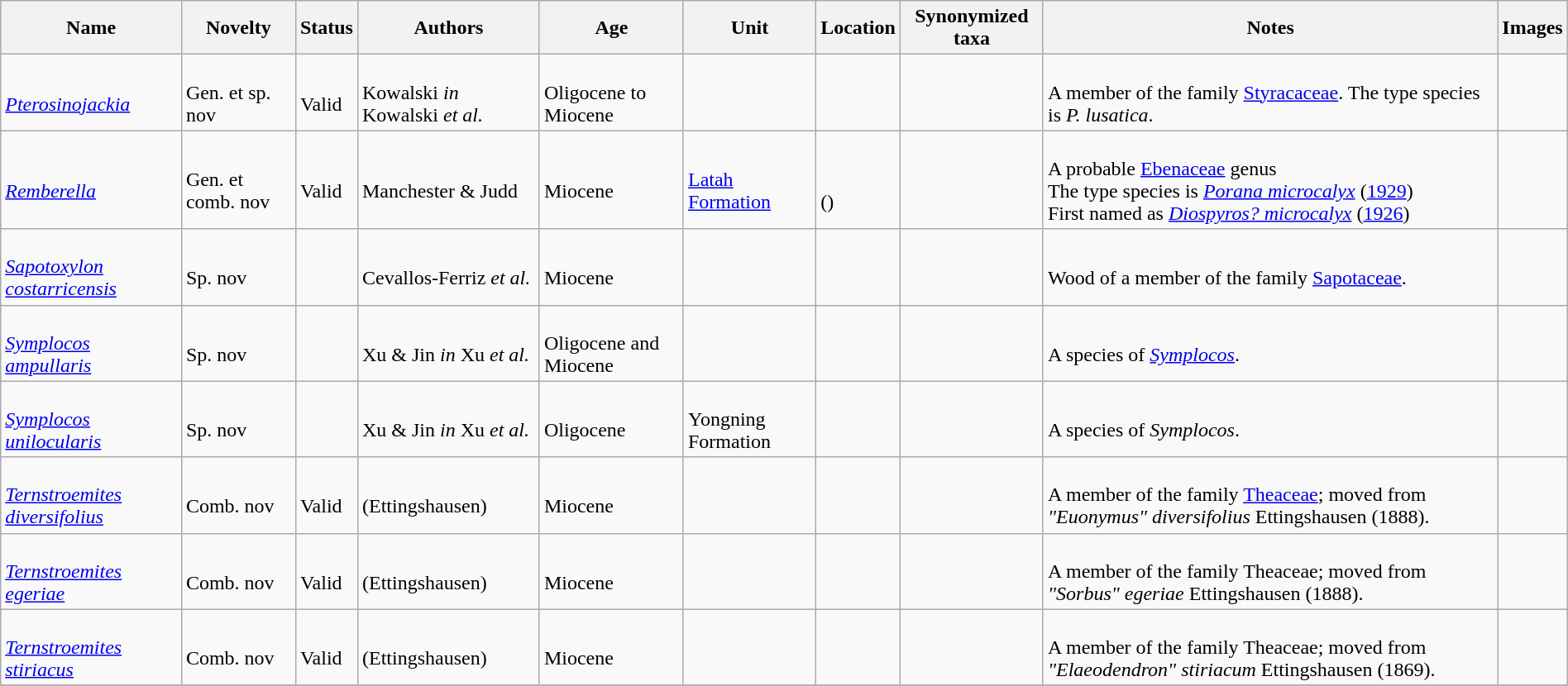<table class="wikitable sortable" align="center" width="100%">
<tr>
<th>Name</th>
<th>Novelty</th>
<th>Status</th>
<th>Authors</th>
<th>Age</th>
<th>Unit</th>
<th>Location</th>
<th>Synonymized taxa</th>
<th>Notes</th>
<th>Images</th>
</tr>
<tr>
<td><br><em><a href='#'>Pterosinojackia</a></em></td>
<td><br>Gen. et sp. nov</td>
<td><br>Valid</td>
<td><br>Kowalski <em>in</em> Kowalski <em>et al.</em></td>
<td><br>Oligocene to Miocene</td>
<td></td>
<td><br></td>
<td></td>
<td><br>A member of the family <a href='#'>Styracaceae</a>. The type species is <em>P. lusatica</em>.</td>
<td></td>
</tr>
<tr>
<td><br><em><a href='#'>Remberella</a></em></td>
<td><br>Gen. et comb. nov</td>
<td><br>Valid</td>
<td><br>Manchester & Judd</td>
<td><br>Miocene</td>
<td><br><a href='#'>Latah Formation</a></td>
<td><br><br>()</td>
<td></td>
<td><br>A probable <a href='#'>Ebenaceae</a> genus<br> The type species is <em><a href='#'>Porana microcalyx</a></em> (<a href='#'>1929</a>)<br> First named as <em><a href='#'>Diospyros? microcalyx</a></em> (<a href='#'>1926</a>)</td>
<td><br></td>
</tr>
<tr>
<td><br><em><a href='#'>Sapotoxylon costarricensis</a></em></td>
<td><br>Sp. nov</td>
<td></td>
<td><br>Cevallos-Ferriz <em>et al.</em></td>
<td><br>Miocene</td>
<td></td>
<td><br></td>
<td></td>
<td><br>Wood of a member of the family <a href='#'>Sapotaceae</a>.</td>
<td></td>
</tr>
<tr>
<td><br><em><a href='#'>Symplocos ampullaris</a></em></td>
<td><br>Sp. nov</td>
<td></td>
<td><br>Xu & Jin <em>in</em> Xu <em>et al.</em></td>
<td><br>Oligocene and Miocene</td>
<td></td>
<td><br></td>
<td></td>
<td><br>A species of <em><a href='#'>Symplocos</a></em>.</td>
<td></td>
</tr>
<tr>
<td><br><em><a href='#'>Symplocos unilocularis</a></em></td>
<td><br>Sp. nov</td>
<td></td>
<td><br>Xu & Jin <em>in</em> Xu <em>et al.</em></td>
<td><br>Oligocene</td>
<td><br>Yongning Formation</td>
<td><br></td>
<td></td>
<td><br>A species of <em>Symplocos</em>.</td>
<td></td>
</tr>
<tr>
<td><br><em><a href='#'>Ternstroemites diversifolius</a></em></td>
<td><br>Comb. nov</td>
<td><br>Valid</td>
<td><br>(Ettingshausen)</td>
<td><br>Miocene</td>
<td></td>
<td><br></td>
<td></td>
<td><br>A member of the family <a href='#'>Theaceae</a>; moved from <em>"Euonymus" diversifolius</em> Ettingshausen (1888).</td>
<td></td>
</tr>
<tr>
<td><br><em><a href='#'>Ternstroemites egeriae</a></em></td>
<td><br>Comb. nov</td>
<td><br>Valid</td>
<td><br>(Ettingshausen)</td>
<td><br>Miocene</td>
<td></td>
<td><br></td>
<td></td>
<td><br>A member of the family Theaceae; moved from <em>"Sorbus" egeriae</em> Ettingshausen (1888).</td>
<td></td>
</tr>
<tr>
<td><br><em><a href='#'>Ternstroemites stiriacus</a></em></td>
<td><br>Comb. nov</td>
<td><br>Valid</td>
<td><br>(Ettingshausen)</td>
<td><br>Miocene</td>
<td></td>
<td><br></td>
<td></td>
<td><br>A member of the family Theaceae; moved from <em>"Elaeodendron" stiriacum</em> Ettingshausen (1869).</td>
<td></td>
</tr>
<tr>
</tr>
</table>
